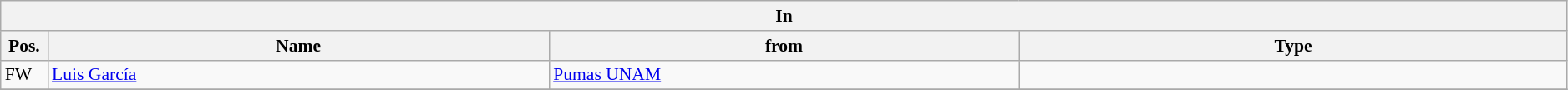<table class="wikitable" style="font-size:90%;width:99%;">
<tr>
<th colspan="4">In</th>
</tr>
<tr>
<th width=3%>Pos.</th>
<th width=32%>Name</th>
<th width=30%>from</th>
<th width=35%>Type</th>
</tr>
<tr>
<td>FW</td>
<td><a href='#'>Luis García</a></td>
<td><a href='#'>Pumas UNAM</a></td>
<td></td>
</tr>
<tr>
</tr>
</table>
